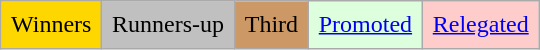<table class="wikitable">
<tr>
<td style="background-color:gold;padding:0.4em">Winners</td>
<td style="background-color:silver;padding:0.4em">Runners-up</td>
<td style="background-color:#cc9966;padding:0.4em">Third</td>
<td style="background-color:#DFD;padding:0.4em"><a href='#'>Promoted</a></td>
<td style="background-color:#FCC;padding:0.4em"><a href='#'>Relegated</a></td>
</tr>
</table>
